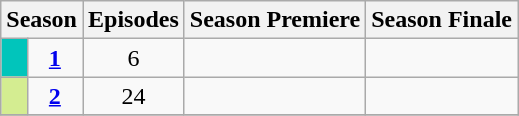<table class="wikitable">
<tr>
<th colspan="2">Season</th>
<th>Episodes</th>
<th>Season Premiere</th>
<th>Season Finale</th>
</tr>
<tr>
<td style="background:#01C5BB; height:5px;"></td>
<td style="text-align:center;"><strong><a href='#'>1</a></strong></td>
<td style="text-align:center;">6</td>
<td style="text-align:center;"></td>
<td style="text-align:center;"></td>
</tr>
<tr>
<td style="background:#D4ED91; height:5px;"></td>
<td style="text-align:center;"><strong><a href='#'>2</a></strong></td>
<td style="text-align:center;">24</td>
<td style="text-align:center;"></td>
<td style="text-align:center;"></td>
</tr>
<tr>
</tr>
</table>
